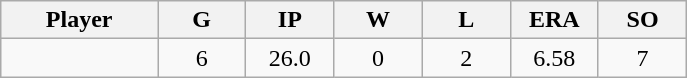<table class="wikitable sortable">
<tr>
<th bgcolor="#DDDDFF" width="16%">Player</th>
<th bgcolor="#DDDDFF" width="9%">G</th>
<th bgcolor="#DDDDFF" width="9%">IP</th>
<th bgcolor="#DDDDFF" width="9%">W</th>
<th bgcolor="#DDDDFF" width="9%">L</th>
<th bgcolor="#DDDDFF" width="9%">ERA</th>
<th bgcolor="#DDDDFF" width="9%">SO</th>
</tr>
<tr align="center">
<td></td>
<td>6</td>
<td>26.0</td>
<td>0</td>
<td>2</td>
<td>6.58</td>
<td>7</td>
</tr>
</table>
